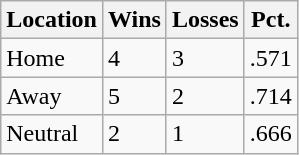<table class="wikitable">
<tr>
<th>Location</th>
<th>Wins</th>
<th>Losses</th>
<th>Pct.</th>
</tr>
<tr>
<td>Home</td>
<td>4</td>
<td>3</td>
<td>.571</td>
</tr>
<tr>
<td>Away</td>
<td>5</td>
<td>2</td>
<td>.714</td>
</tr>
<tr>
<td>Neutral</td>
<td>2</td>
<td>1</td>
<td>.666</td>
</tr>
</table>
